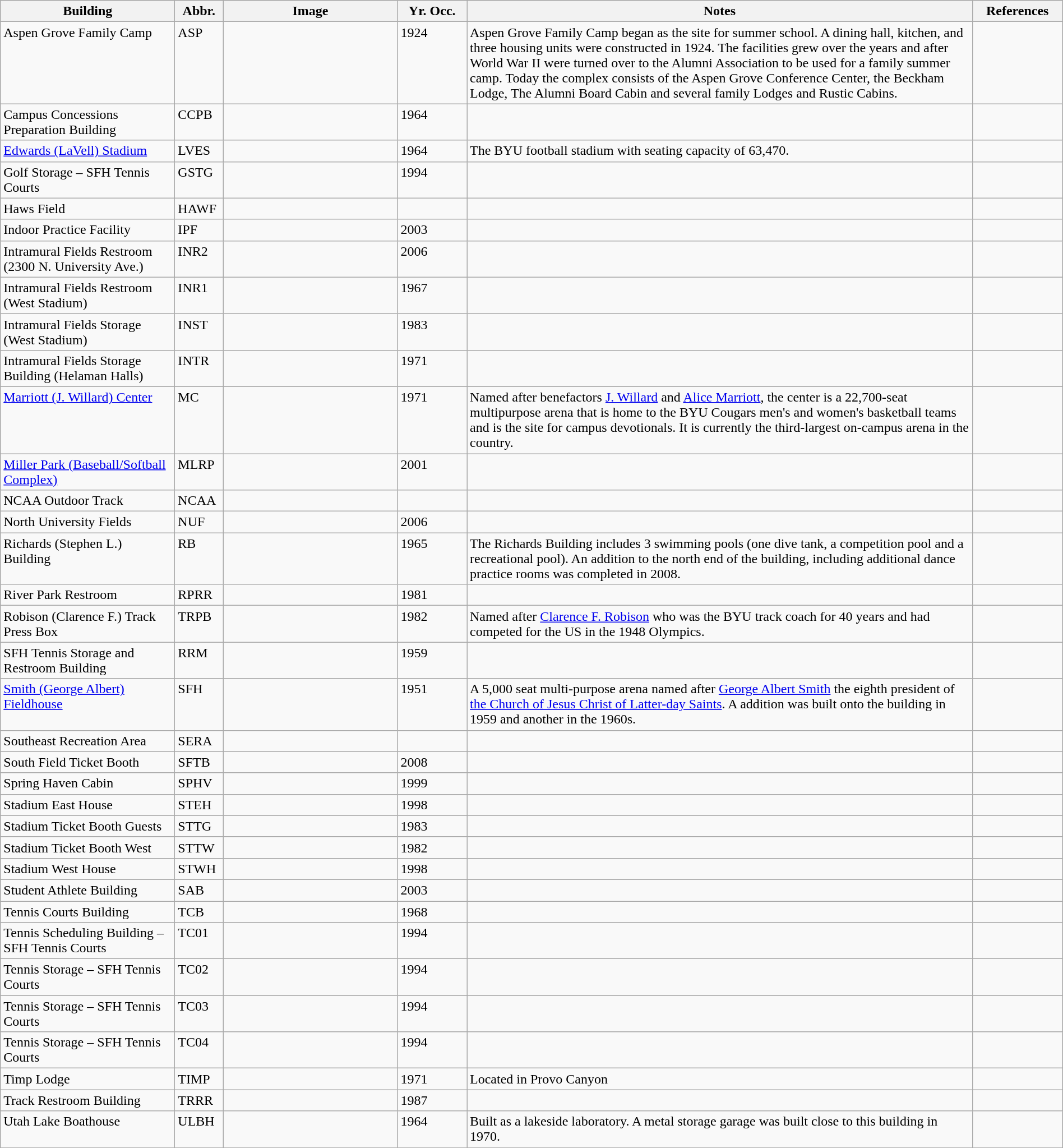<table class="wikitable sortable" style="width:100%;">
<tr>
<th style="width:200px;">Building</th>
<th width="50">Abbr.</th>
<th style="width:200px;" class="unsortable">Image</th>
<th width="75">Yr. Occ.</th>
<th class="unsortable">Notes</th>
<th style="width:100px;" class="unsortable">References</th>
</tr>
<tr valign="top">
<td>Aspen Grove Family Camp</td>
<td>ASP</td>
<td></td>
<td>1924</td>
<td>Aspen Grove Family Camp began as the site for summer school. A dining hall, kitchen, and three housing units were constructed in 1924. The facilities grew over the years and after World War II were turned over to the Alumni Association to be used for a family summer camp. Today the complex consists of the Aspen Grove Conference Center, the Beckham Lodge, The Alumni Board Cabin and several family Lodges and Rustic Cabins.</td>
</tr>
<tr valign="top">
<td>Campus Concessions Preparation Building</td>
<td>CCPB</td>
<td></td>
<td>1964</td>
<td></td>
<td></td>
</tr>
<tr valign="top">
<td><a href='#'>Edwards (LaVell) Stadium</a></td>
<td>LVES</td>
<td></td>
<td>1964</td>
<td>The BYU football stadium with seating capacity of 63,470.</td>
<td></td>
</tr>
<tr valign="top">
<td>Golf Storage – SFH Tennis Courts</td>
<td>GSTG</td>
<td></td>
<td>1994</td>
<td></td>
<td></td>
</tr>
<tr valign="top">
<td>Haws Field</td>
<td>HAWF</td>
<td></td>
<td></td>
<td></td>
<td></td>
</tr>
<tr valign="top">
<td>Indoor Practice Facility</td>
<td>IPF</td>
<td></td>
<td>2003</td>
<td></td>
<td></td>
</tr>
<tr valign="top">
<td>Intramural Fields Restroom (2300 N. University Ave.)</td>
<td>INR2</td>
<td></td>
<td>2006</td>
<td></td>
<td></td>
</tr>
<tr valign="top">
<td>Intramural Fields Restroom (West Stadium)</td>
<td>INR1</td>
<td></td>
<td>1967</td>
<td></td>
<td></td>
</tr>
<tr valign="top">
<td>Intramural Fields Storage (West Stadium)</td>
<td>INST</td>
<td></td>
<td>1983</td>
<td></td>
<td></td>
</tr>
<tr valign="top">
<td>Intramural Fields Storage Building (Helaman Halls)</td>
<td>INTR</td>
<td></td>
<td>1971</td>
<td></td>
<td></td>
</tr>
<tr valign="top">
<td><a href='#'>Marriott (J. Willard) Center</a></td>
<td>MC</td>
<td></td>
<td>1971</td>
<td>Named after benefactors <a href='#'>J. Willard</a> and <a href='#'>Alice Marriott</a>, the center is a 22,700-seat multipurpose arena that is home to the BYU Cougars men's and women's basketball teams and is the site for campus devotionals. It is currently the third-largest on-campus arena in the country.</td>
<td></td>
</tr>
<tr valign="top">
<td><a href='#'>Miller Park (Baseball/Softball Complex)</a></td>
<td>MLRP</td>
<td></td>
<td>2001</td>
<td></td>
<td></td>
</tr>
<tr>
<td>NCAA Outdoor Track</td>
<td>NCAA</td>
<td></td>
<td></td>
<td></td>
<td></td>
</tr>
<tr valign="top">
<td>North University Fields</td>
<td>NUF</td>
<td></td>
<td>2006</td>
<td></td>
<td></td>
</tr>
<tr valign="top">
<td>Richards (Stephen L.) Building</td>
<td>RB</td>
<td></td>
<td>1965</td>
<td>The Richards Building includes 3 swimming pools (one dive tank, a competition pool and a recreational pool). An addition to the north end of the building, including additional dance practice rooms was completed in 2008.</td>
<td></td>
</tr>
<tr valign="top">
<td>River Park Restroom</td>
<td>RPRR</td>
<td></td>
<td>1981</td>
<td></td>
<td></td>
</tr>
<tr valign="top">
<td>Robison (Clarence F.) Track Press Box</td>
<td>TRPB</td>
<td></td>
<td>1982</td>
<td>Named after <a href='#'>Clarence F. Robison</a> who was the BYU track coach for 40 years and had competed for the US in the 1948 Olympics.</td>
<td></td>
</tr>
<tr valign="top">
<td>SFH Tennis Storage and Restroom Building</td>
<td>RRM</td>
<td></td>
<td>1959</td>
<td></td>
<td></td>
</tr>
<tr valign="top">
<td><a href='#'>Smith (George Albert) Fieldhouse</a></td>
<td>SFH</td>
<td></td>
<td>1951</td>
<td>A 5,000 seat multi-purpose arena named after <a href='#'>George Albert Smith</a> the eighth president of <a href='#'>the Church of Jesus Christ of Latter-day Saints</a>. A  addition was built onto the building in 1959 and another in the 1960s.</td>
<td></td>
</tr>
<tr valign="top">
<td>Southeast Recreation Area</td>
<td>SERA</td>
<td></td>
<td></td>
<td></td>
<td></td>
</tr>
<tr valign="top">
<td>South Field Ticket Booth</td>
<td>SFTB</td>
<td></td>
<td>2008</td>
<td></td>
<td></td>
</tr>
<tr valign="top">
<td>Spring Haven Cabin</td>
<td>SPHV</td>
<td></td>
<td>1999</td>
<td></td>
<td></td>
</tr>
<tr valign="top">
<td>Stadium East House</td>
<td>STEH</td>
<td></td>
<td>1998</td>
<td></td>
<td></td>
</tr>
<tr valign="top">
<td>Stadium Ticket Booth Guests</td>
<td>STTG</td>
<td></td>
<td>1983</td>
<td></td>
<td></td>
</tr>
<tr valign="top">
<td>Stadium Ticket Booth West</td>
<td>STTW</td>
<td></td>
<td>1982</td>
<td></td>
<td></td>
</tr>
<tr valign="top">
<td>Stadium West House</td>
<td>STWH</td>
<td></td>
<td>1998</td>
<td></td>
<td></td>
</tr>
<tr valign="top">
<td>Student Athlete Building</td>
<td>SAB</td>
<td></td>
<td>2003</td>
<td></td>
<td></td>
</tr>
<tr valign="top">
<td>Tennis Courts Building</td>
<td>TCB</td>
<td></td>
<td>1968</td>
<td></td>
<td></td>
</tr>
<tr valign="top">
<td>Tennis Scheduling Building – SFH Tennis Courts</td>
<td>TC01</td>
<td></td>
<td>1994</td>
<td></td>
<td></td>
</tr>
<tr valign="top">
<td>Tennis Storage – SFH Tennis Courts</td>
<td>TC02</td>
<td></td>
<td>1994</td>
<td></td>
<td></td>
</tr>
<tr valign="top">
<td>Tennis Storage – SFH Tennis Courts</td>
<td>TC03</td>
<td></td>
<td>1994</td>
<td></td>
<td></td>
</tr>
<tr valign="top">
<td>Tennis Storage – SFH Tennis Courts</td>
<td>TC04</td>
<td></td>
<td>1994</td>
<td></td>
<td></td>
</tr>
<tr valign="top">
<td>Timp Lodge</td>
<td>TIMP</td>
<td></td>
<td>1971</td>
<td>Located in Provo Canyon</td>
<td></td>
</tr>
<tr valign="top">
<td>Track Restroom Building</td>
<td>TRRR</td>
<td></td>
<td>1987</td>
<td></td>
<td></td>
</tr>
<tr valign="top">
<td>Utah Lake Boathouse</td>
<td>ULBH</td>
<td></td>
<td>1964</td>
<td>Built as a lakeside laboratory. A metal storage garage was built close to this building in 1970.</td>
<td></td>
</tr>
</table>
